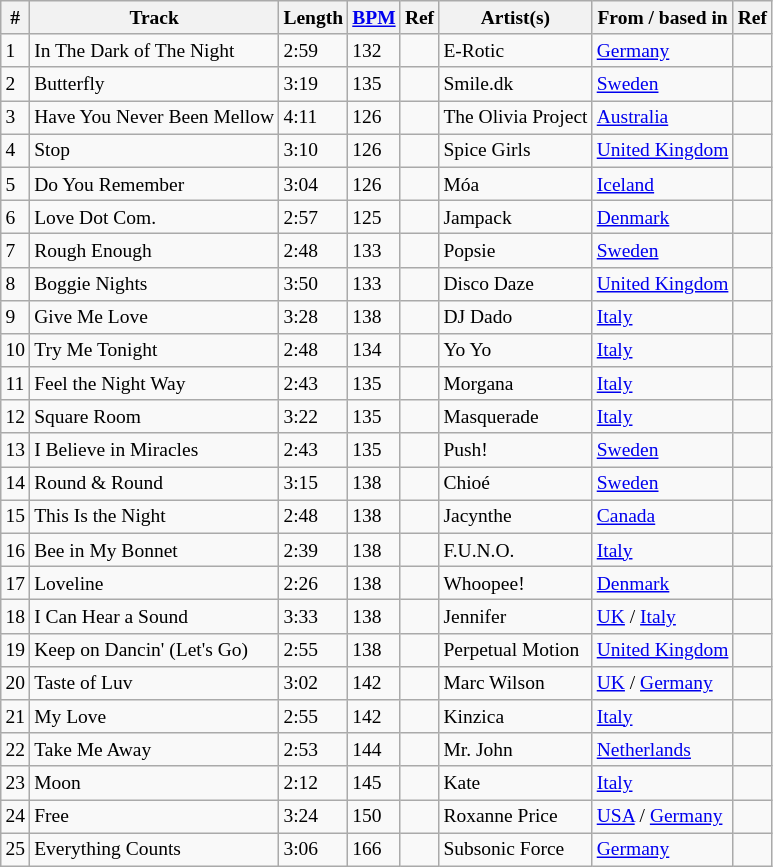<table class="wikitable" style="font-size: small;">
<tr>
<th>#</th>
<th>Track</th>
<th>Length</th>
<th><a href='#'>BPM</a></th>
<th>Ref</th>
<th>Artist(s)</th>
<th>From / based in</th>
<th>Ref</th>
</tr>
<tr>
<td>1</td>
<td>In The Dark of The Night</td>
<td>2:59</td>
<td>132</td>
<td></td>
<td>E-Rotic</td>
<td><a href='#'>Germany</a></td>
<td></td>
</tr>
<tr>
<td>2</td>
<td>Butterfly</td>
<td>3:19</td>
<td>135</td>
<td></td>
<td>Smile.dk</td>
<td><a href='#'>Sweden</a></td>
<td></td>
</tr>
<tr>
<td>3</td>
<td>Have You Never Been Mellow</td>
<td>4:11</td>
<td>126</td>
<td></td>
<td>The Olivia Project</td>
<td><a href='#'>Australia</a></td>
<td></td>
</tr>
<tr>
<td>4</td>
<td>Stop </td>
<td>3:10</td>
<td>126</td>
<td></td>
<td>Spice Girls</td>
<td><a href='#'>United Kingdom</a></td>
<td></td>
</tr>
<tr>
<td>5</td>
<td>Do You Remember </td>
<td>3:04</td>
<td>126</td>
<td></td>
<td>Móa</td>
<td><a href='#'>Iceland</a></td>
<td></td>
</tr>
<tr>
<td>6</td>
<td>Love Dot Com.</td>
<td>2:57</td>
<td>125</td>
<td></td>
<td>Jampack</td>
<td><a href='#'>Denmark</a></td>
<td></td>
</tr>
<tr>
<td>7</td>
<td>Rough Enough </td>
<td>2:48</td>
<td>133</td>
<td></td>
<td>Popsie</td>
<td><a href='#'>Sweden</a></td>
<td></td>
</tr>
<tr>
<td>8</td>
<td>Boggie Nights</td>
<td>3:50</td>
<td>133</td>
<td></td>
<td>Disco Daze</td>
<td><a href='#'>United Kingdom</a></td>
<td></td>
</tr>
<tr>
<td>9</td>
<td>Give Me Love</td>
<td>3:28</td>
<td>138</td>
<td></td>
<td>DJ Dado</td>
<td><a href='#'>Italy</a></td>
<td></td>
</tr>
<tr>
<td>10</td>
<td>Try Me Tonight</td>
<td>2:48</td>
<td>134</td>
<td></td>
<td>Yo Yo</td>
<td><a href='#'>Italy</a></td>
<td></td>
</tr>
<tr>
<td>11</td>
<td>Feel the Night Way</td>
<td>2:43</td>
<td>135</td>
<td></td>
<td>Morgana</td>
<td><a href='#'>Italy</a></td>
<td></td>
</tr>
<tr>
<td>12</td>
<td>Square Room</td>
<td>3:22</td>
<td>135</td>
<td></td>
<td>Masquerade</td>
<td><a href='#'>Italy</a></td>
<td></td>
</tr>
<tr>
<td>13</td>
<td>I Believe in Miracles</td>
<td>2:43</td>
<td>135</td>
<td></td>
<td>Push!</td>
<td><a href='#'>Sweden</a></td>
<td></td>
</tr>
<tr>
<td>14</td>
<td>Round & Round</td>
<td>3:15</td>
<td>138</td>
<td></td>
<td>Chioé</td>
<td><a href='#'>Sweden</a></td>
<td></td>
</tr>
<tr>
<td>15</td>
<td>This Is the Night</td>
<td>2:48</td>
<td>138</td>
<td></td>
<td>Jacynthe</td>
<td><a href='#'>Canada</a></td>
<td></td>
</tr>
<tr>
<td>16</td>
<td>Bee in My Bonnet</td>
<td>2:39</td>
<td>138</td>
<td></td>
<td>F.U.N.O.</td>
<td><a href='#'>Italy</a></td>
<td></td>
</tr>
<tr>
<td>17</td>
<td>Loveline</td>
<td>2:26</td>
<td>138</td>
<td></td>
<td>Whoopee!</td>
<td><a href='#'>Denmark</a></td>
<td></td>
</tr>
<tr>
<td>18</td>
<td>I Can Hear a Sound</td>
<td>3:33</td>
<td>138</td>
<td></td>
<td>Jennifer</td>
<td><a href='#'>UK</a> / <a href='#'>Italy</a></td>
<td></td>
</tr>
<tr>
<td>19</td>
<td>Keep on Dancin' (Let's Go)</td>
<td>2:55</td>
<td>138</td>
<td></td>
<td>Perpetual Motion</td>
<td><a href='#'>United Kingdom</a></td>
<td></td>
</tr>
<tr>
<td>20</td>
<td>Taste of Luv</td>
<td>3:02</td>
<td>142</td>
<td></td>
<td>Marc Wilson</td>
<td><a href='#'>UK</a> / <a href='#'>Germany</a></td>
<td></td>
</tr>
<tr>
<td>21</td>
<td>My Love</td>
<td>2:55</td>
<td>142</td>
<td></td>
<td>Kinzica</td>
<td><a href='#'>Italy</a></td>
<td></td>
</tr>
<tr>
<td>22</td>
<td>Take Me Away</td>
<td>2:53</td>
<td>144</td>
<td></td>
<td>Mr. John</td>
<td><a href='#'>Netherlands</a></td>
<td></td>
</tr>
<tr>
<td>23</td>
<td>Moon</td>
<td>2:12</td>
<td>145</td>
<td></td>
<td>Kate</td>
<td><a href='#'>Italy</a></td>
<td></td>
</tr>
<tr>
<td>24</td>
<td>Free</td>
<td>3:24</td>
<td>150</td>
<td></td>
<td>Roxanne Price</td>
<td><a href='#'>USA</a> / <a href='#'>Germany</a></td>
<td></td>
</tr>
<tr>
<td>25</td>
<td>Everything Counts</td>
<td>3:06</td>
<td>166</td>
<td></td>
<td>Subsonic Force</td>
<td><a href='#'>Germany</a></td>
<td></td>
</tr>
</table>
